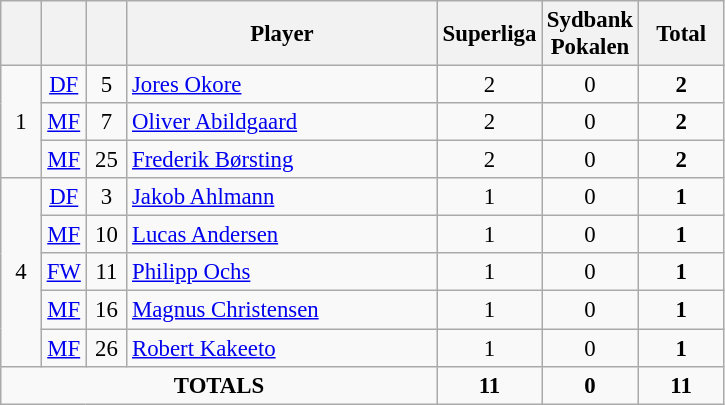<table class="wikitable sortable" style="font-size: 95%; text-align: center;">
<tr>
<th width=20></th>
<th width=20></th>
<th width=20></th>
<th width=200>Player</th>
<th width=50>Superliga</th>
<th width=50>Sydbank Pokalen</th>
<th width=50>Total</th>
</tr>
<tr>
<td rowspan=3>1</td>
<td><a href='#'>DF</a></td>
<td>5</td>
<td align=left> <a href='#'>Jores Okore</a></td>
<td>2</td>
<td>0</td>
<td><strong>2</strong></td>
</tr>
<tr>
<td><a href='#'>MF</a></td>
<td>7</td>
<td align=left> <a href='#'>Oliver Abildgaard</a></td>
<td>2</td>
<td>0</td>
<td><strong>2</strong></td>
</tr>
<tr>
<td><a href='#'>MF</a></td>
<td>25</td>
<td align=left> <a href='#'>Frederik Børsting</a></td>
<td>2</td>
<td>0</td>
<td><strong>2</strong></td>
</tr>
<tr>
<td rowspan=5>4</td>
<td><a href='#'>DF</a></td>
<td>3</td>
<td align=left> <a href='#'>Jakob Ahlmann</a></td>
<td>1</td>
<td>0</td>
<td><strong>1</strong></td>
</tr>
<tr>
<td><a href='#'>MF</a></td>
<td>10</td>
<td align=left> <a href='#'>Lucas Andersen</a></td>
<td>1</td>
<td>0</td>
<td><strong>1</strong></td>
</tr>
<tr>
<td><a href='#'>FW</a></td>
<td>11</td>
<td align=left> <a href='#'>Philipp Ochs</a></td>
<td>1</td>
<td>0</td>
<td><strong>1</strong></td>
</tr>
<tr>
<td><a href='#'>MF</a></td>
<td>16</td>
<td align=left> <a href='#'>Magnus Christensen</a></td>
<td>1</td>
<td>0</td>
<td><strong>1</strong></td>
</tr>
<tr>
<td><a href='#'>MF</a></td>
<td>26</td>
<td align=left> <a href='#'>Robert Kakeeto</a></td>
<td>1</td>
<td>0</td>
<td><strong>1</strong></td>
</tr>
<tr>
<td colspan="4"><strong>TOTALS</strong></td>
<td><strong>11</strong></td>
<td><strong>0</strong></td>
<td><strong>11</strong></td>
</tr>
</table>
